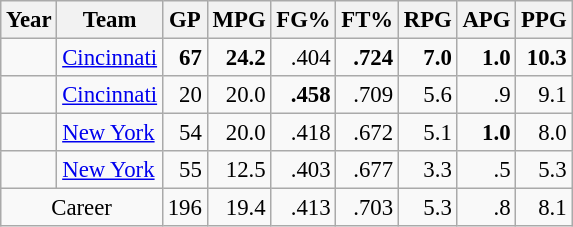<table class="wikitable sortable" style="font-size:95%; text-align:right;">
<tr>
<th>Year</th>
<th>Team</th>
<th>GP</th>
<th>MPG</th>
<th>FG%</th>
<th>FT%</th>
<th>RPG</th>
<th>APG</th>
<th>PPG</th>
</tr>
<tr>
<td style="text-align:left;"></td>
<td style="text-align:left;"><a href='#'>Cincinnati</a></td>
<td><strong>67</strong></td>
<td><strong>24.2</strong></td>
<td>.404</td>
<td><strong>.724</strong></td>
<td><strong>7.0</strong></td>
<td><strong>1.0</strong></td>
<td><strong>10.3</strong></td>
</tr>
<tr>
<td style="text-align:left;"></td>
<td style="text-align:left;"><a href='#'>Cincinnati</a></td>
<td>20</td>
<td>20.0</td>
<td><strong>.458</strong></td>
<td>.709</td>
<td>5.6</td>
<td>.9</td>
<td>9.1</td>
</tr>
<tr>
<td style="text-align:left;"></td>
<td style="text-align:left;"><a href='#'>New York</a></td>
<td>54</td>
<td>20.0</td>
<td>.418</td>
<td>.672</td>
<td>5.1</td>
<td><strong>1.0</strong></td>
<td>8.0</td>
</tr>
<tr>
<td style="text-align:left;"></td>
<td style="text-align:left;"><a href='#'>New York</a></td>
<td>55</td>
<td>12.5</td>
<td>.403</td>
<td>.677</td>
<td>3.3</td>
<td>.5</td>
<td>5.3</td>
</tr>
<tr class="sortbottom">
<td style="text-align:center;" colspan="2">Career</td>
<td>196</td>
<td>19.4</td>
<td>.413</td>
<td>.703</td>
<td>5.3</td>
<td>.8</td>
<td>8.1</td>
</tr>
</table>
